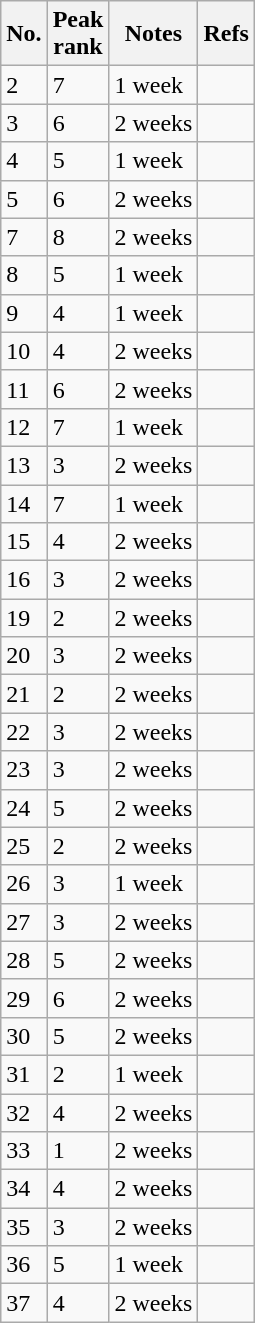<table class="wikitable">
<tr>
<th>No.</th>
<th>Peak<br>rank</th>
<th>Notes</th>
<th>Refs</th>
</tr>
<tr>
<td>2</td>
<td>7</td>
<td>1 week</td>
<td></td>
</tr>
<tr>
<td>3</td>
<td>6</td>
<td>2 weeks</td>
<td></td>
</tr>
<tr>
<td>4</td>
<td>5</td>
<td>1 week</td>
<td></td>
</tr>
<tr>
<td>5</td>
<td>6</td>
<td>2 weeks</td>
<td></td>
</tr>
<tr>
<td>7</td>
<td>8</td>
<td>2 weeks</td>
<td></td>
</tr>
<tr>
<td>8</td>
<td>5</td>
<td>1 week</td>
<td></td>
</tr>
<tr>
<td>9</td>
<td>4</td>
<td>1 week</td>
<td></td>
</tr>
<tr>
<td>10</td>
<td>4</td>
<td>2 weeks</td>
<td></td>
</tr>
<tr>
<td>11</td>
<td>6</td>
<td>2 weeks</td>
<td></td>
</tr>
<tr>
<td>12</td>
<td>7</td>
<td>1 week</td>
<td></td>
</tr>
<tr>
<td>13</td>
<td>3</td>
<td>2 weeks</td>
<td></td>
</tr>
<tr>
<td>14</td>
<td>7</td>
<td>1 week</td>
<td></td>
</tr>
<tr>
<td>15</td>
<td>4</td>
<td>2 weeks</td>
<td></td>
</tr>
<tr>
<td>16</td>
<td>3</td>
<td>2 weeks</td>
<td></td>
</tr>
<tr>
<td>19</td>
<td>2</td>
<td>2 weeks</td>
<td></td>
</tr>
<tr>
<td>20</td>
<td>3</td>
<td>2 weeks</td>
<td></td>
</tr>
<tr>
<td>21</td>
<td>2</td>
<td>2 weeks</td>
<td></td>
</tr>
<tr>
<td>22</td>
<td>3</td>
<td>2 weeks</td>
<td></td>
</tr>
<tr>
<td>23</td>
<td>3</td>
<td>2 weeks</td>
<td></td>
</tr>
<tr>
<td>24</td>
<td>5</td>
<td>2 weeks</td>
<td></td>
</tr>
<tr>
<td>25</td>
<td>2</td>
<td>2 weeks</td>
<td></td>
</tr>
<tr>
<td>26</td>
<td>3</td>
<td>1 week</td>
<td></td>
</tr>
<tr>
<td>27</td>
<td>3</td>
<td>2 weeks</td>
<td></td>
</tr>
<tr>
<td>28</td>
<td>5</td>
<td>2 weeks</td>
<td></td>
</tr>
<tr>
<td>29</td>
<td>6</td>
<td>2 weeks</td>
<td></td>
</tr>
<tr>
<td>30</td>
<td>5</td>
<td>2 weeks</td>
<td></td>
</tr>
<tr>
<td>31</td>
<td>2</td>
<td>1 week</td>
<td></td>
</tr>
<tr>
<td>32</td>
<td>4</td>
<td>2 weeks</td>
<td></td>
</tr>
<tr>
<td>33</td>
<td>1</td>
<td>2 weeks</td>
<td></td>
</tr>
<tr>
<td>34</td>
<td>4</td>
<td>2 weeks</td>
<td></td>
</tr>
<tr>
<td>35</td>
<td>3</td>
<td>2 weeks</td>
<td></td>
</tr>
<tr>
<td>36</td>
<td>5</td>
<td>1 week</td>
<td></td>
</tr>
<tr>
<td>37</td>
<td>4</td>
<td>2 weeks</td>
<td></td>
</tr>
</table>
